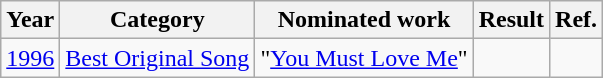<table class="wikitable plainrowheaders" style="text-align:center;">
<tr>
<th>Year</th>
<th>Category</th>
<th>Nominated work</th>
<th>Result</th>
<th>Ref.</th>
</tr>
<tr>
<td><a href='#'>1996</a></td>
<td><a href='#'>Best Original Song</a></td>
<td>"<a href='#'>You Must Love Me</a>" </td>
<td></td>
<td></td>
</tr>
</table>
